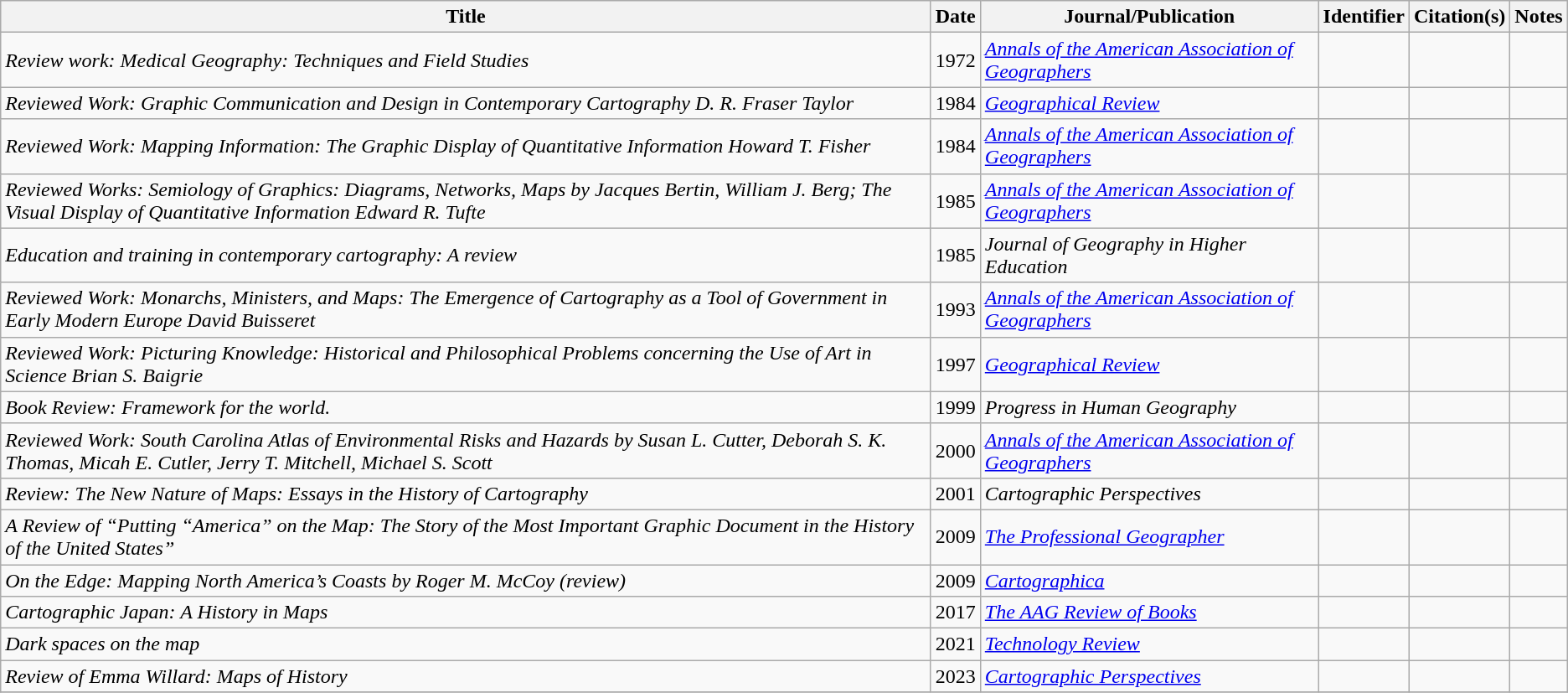<table class="wikitable collapsible sortable">
<tr>
<th style="text-align:center;">Title</th>
<th style="text-align:center;">Date</th>
<th style="text-align:center;">Journal/Publication</th>
<th style="text-align:center;">Identifier</th>
<th style="text-align:center;">Citation(s)</th>
<th style="text-align:center;">Notes</th>
</tr>
<tr>
<td><em>Review work: Medical Geography: Techniques and Field Studies</em></td>
<td>1972</td>
<td><em><a href='#'>Annals of the American Association of Geographers</a></em></td>
<td></td>
<td></td>
<td></td>
</tr>
<tr>
<td><em>Reviewed Work: Graphic Communication and Design in Contemporary Cartography D. R. Fraser Taylor</em></td>
<td>1984</td>
<td><em><a href='#'>Geographical Review</a></em></td>
<td></td>
<td></td>
<td></td>
</tr>
<tr>
<td><em>Reviewed Work: Mapping Information: The Graphic Display of Quantitative Information Howard T. Fisher</em></td>
<td>1984</td>
<td><em><a href='#'>Annals of the American Association of Geographers</a></em></td>
<td></td>
<td></td>
<td></td>
</tr>
<tr>
<td><em>Reviewed Works: Semiology of Graphics: Diagrams, Networks, Maps by Jacques Bertin, William J. Berg; The Visual Display of Quantitative Information Edward R. Tufte</em></td>
<td>1985</td>
<td><em><a href='#'>Annals of the American Association of Geographers</a></em></td>
<td></td>
<td></td>
<td></td>
</tr>
<tr>
<td><em>Education and training in contemporary cartography: A review</em></td>
<td>1985</td>
<td><em>Journal of Geography in Higher Education</em></td>
<td></td>
<td></td>
<td></td>
</tr>
<tr>
<td><em>Reviewed Work: Monarchs, Ministers, and Maps: The Emergence of Cartography as a Tool of Government in Early Modern Europe David Buisseret</em></td>
<td>1993</td>
<td><em><a href='#'>Annals of the American Association of Geographers</a></em></td>
<td></td>
<td></td>
<td></td>
</tr>
<tr>
<td><em>Reviewed Work: Picturing Knowledge: Historical and Philosophical Problems concerning the Use of Art in Science Brian S. Baigrie</em></td>
<td>1997</td>
<td><em><a href='#'>Geographical Review</a></em></td>
<td></td>
<td></td>
<td></td>
</tr>
<tr>
<td><em>Book Review: Framework for the world.</em></td>
<td>1999</td>
<td><em>Progress in Human Geography</em></td>
<td></td>
<td></td>
<td></td>
</tr>
<tr>
<td><em>Reviewed Work: South Carolina Atlas of Environmental Risks and Hazards by Susan L. Cutter, Deborah S. K. Thomas, Micah E. Cutler, Jerry T. Mitchell, Michael S. Scott</em></td>
<td>2000</td>
<td><em><a href='#'>Annals of the American Association of Geographers</a></em></td>
<td></td>
<td></td>
<td></td>
</tr>
<tr>
<td><em>Review: The New Nature of Maps: Essays in the History of Cartography</em></td>
<td>2001</td>
<td><em>Cartographic Perspectives</em></td>
<td></td>
<td></td>
<td></td>
</tr>
<tr>
<td><em>A Review of “Putting “America” on the Map: The Story of the Most Important Graphic Document in the History of the United States”</em></td>
<td>2009</td>
<td><em><a href='#'>The Professional Geographer</a></em></td>
<td></td>
<td></td>
<td></td>
</tr>
<tr>
<td><em>On the Edge: Mapping North America’s Coasts by Roger M. McCoy (review)</em></td>
<td>2009</td>
<td><em><a href='#'>Cartographica</a></em></td>
<td></td>
<td></td>
<td></td>
</tr>
<tr>
<td><em>Cartographic Japan: A History in Maps</em></td>
<td>2017</td>
<td><em><a href='#'>The AAG Review of Books</a></em></td>
<td></td>
<td></td>
<td></td>
</tr>
<tr>
<td><em>Dark spaces on the map</em></td>
<td>2021</td>
<td><em><a href='#'>Technology Review</a></em></td>
<td></td>
<td></td>
<td></td>
</tr>
<tr>
<td><em>Review of Emma Willard: Maps of History</em></td>
<td>2023</td>
<td><em><a href='#'>Cartographic Perspectives</a></em></td>
<td></td>
<td></td>
<td></td>
</tr>
<tr>
</tr>
</table>
